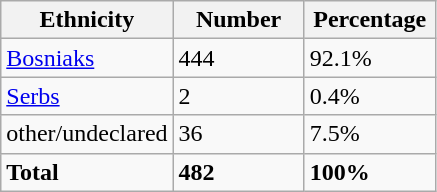<table class="wikitable">
<tr>
<th width="100px">Ethnicity</th>
<th width="80px">Number</th>
<th width="80px">Percentage</th>
</tr>
<tr>
<td><a href='#'>Bosniaks</a></td>
<td>444</td>
<td>92.1%</td>
</tr>
<tr>
<td><a href='#'>Serbs</a></td>
<td>2</td>
<td>0.4%</td>
</tr>
<tr>
<td>other/undeclared</td>
<td>36</td>
<td>7.5%</td>
</tr>
<tr>
<td><strong>Total</strong></td>
<td><strong>482</strong></td>
<td><strong>100%</strong></td>
</tr>
</table>
